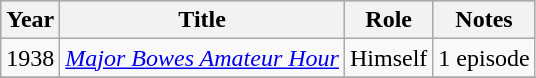<table class="wikitable">
<tr style="background:#b0c4de; text-align:center;">
<th>Year</th>
<th>Title</th>
<th>Role</th>
<th>Notes</th>
</tr>
<tr>
<td>1938</td>
<td><em><a href='#'>Major Bowes Amateur Hour</a></em></td>
<td>Himself</td>
<td>1 episode</td>
</tr>
<tr>
</tr>
</table>
